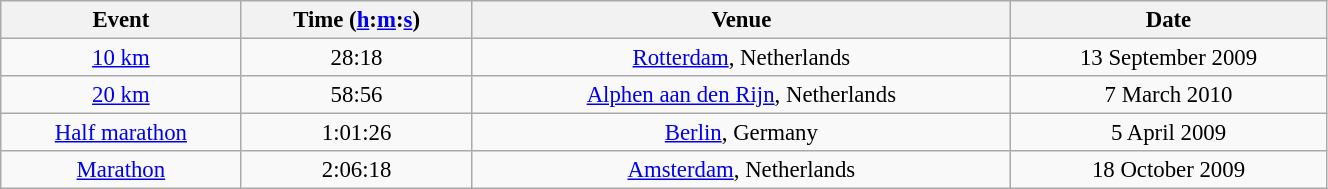<table class="wikitable" style=" text-align:center; font-size:95%;" width="70%">
<tr>
<th>Event</th>
<th>Time (<a href='#'>h</a>:<a href='#'>m</a>:<a href='#'>s</a>)</th>
<th>Venue</th>
<th>Date</th>
</tr>
<tr>
<td><a href='#'>10 km</a></td>
<td>28:18</td>
<td><a href='#'>Rotterdam</a>, Netherlands</td>
<td>13 September 2009</td>
</tr>
<tr>
<td><a href='#'>20 km</a></td>
<td>58:56</td>
<td><a href='#'>Alphen aan den Rijn</a>, Netherlands</td>
<td>7 March 2010</td>
</tr>
<tr>
<td><a href='#'>Half marathon</a></td>
<td>1:01:26</td>
<td><a href='#'>Berlin</a>, Germany</td>
<td>5 April 2009</td>
</tr>
<tr>
<td><a href='#'>Marathon</a></td>
<td>2:06:18</td>
<td><a href='#'>Amsterdam</a>, Netherlands</td>
<td>18 October 2009</td>
</tr>
</table>
